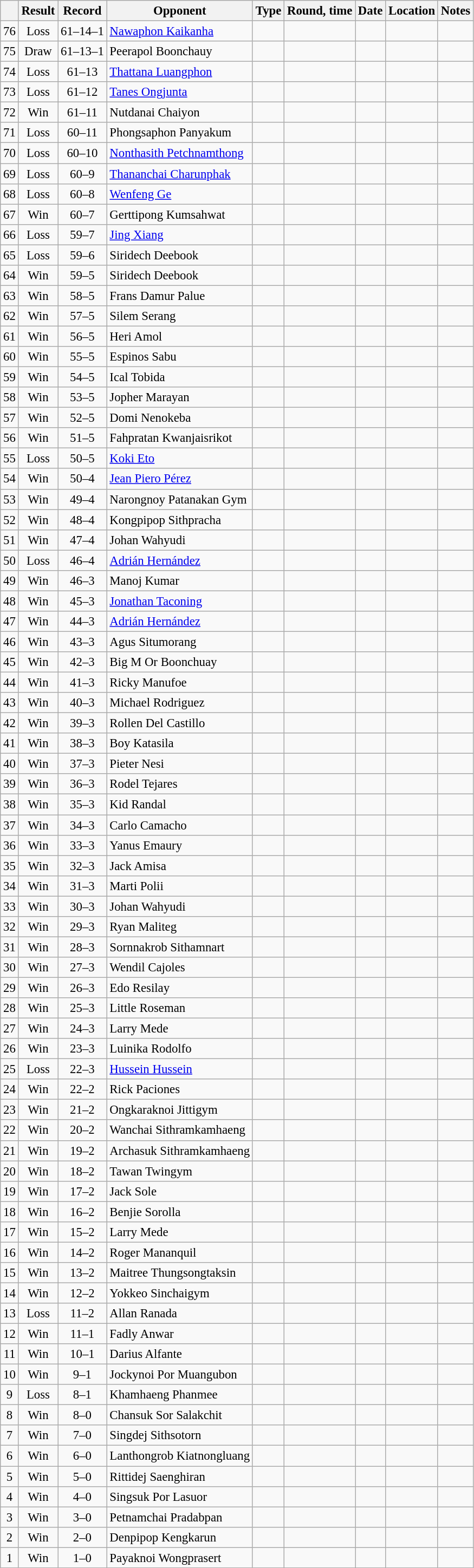<table class="wikitable" style="text-align:center; font-size:95%">
<tr>
<th></th>
<th>Result</th>
<th>Record</th>
<th>Opponent</th>
<th>Type</th>
<th>Round, time</th>
<th>Date</th>
<th>Location</th>
<th>Notes</th>
</tr>
<tr>
<td>76</td>
<td>Loss</td>
<td>61–14–1</td>
<td align=left> <a href='#'>Nawaphon Kaikanha</a></td>
<td></td>
<td></td>
<td></td>
<td align=left> </td>
<td></td>
</tr>
<tr>
<td>75</td>
<td>Draw</td>
<td>61–13–1</td>
<td align=left> Peerapol Boonchauy</td>
<td></td>
<td></td>
<td></td>
<td align=left> </td>
<td align=left></td>
</tr>
<tr>
<td>74</td>
<td>Loss</td>
<td>61–13</td>
<td align=left> <a href='#'>Thattana Luangphon</a></td>
<td></td>
<td></td>
<td></td>
<td align=left> </td>
<td align=left></td>
</tr>
<tr>
<td>73</td>
<td>Loss</td>
<td>61–12</td>
<td align=left> <a href='#'>Tanes Ongjunta</a></td>
<td></td>
<td></td>
<td></td>
<td align=left> </td>
<td align=left></td>
</tr>
<tr>
<td>72</td>
<td>Win</td>
<td>61–11</td>
<td align=left> Nutdanai Chaiyon</td>
<td></td>
<td></td>
<td></td>
<td align=left> </td>
<td align=left></td>
</tr>
<tr>
<td>71</td>
<td>Loss</td>
<td>60–11</td>
<td align=left> Phongsaphon Panyakum</td>
<td></td>
<td></td>
<td></td>
<td align=left> </td>
<td align=left></td>
</tr>
<tr>
<td>70</td>
<td>Loss</td>
<td>60–10</td>
<td align=left> <a href='#'>Nonthasith Petchnamthong</a></td>
<td></td>
<td></td>
<td></td>
<td align=left> </td>
<td align=left></td>
</tr>
<tr>
<td>69</td>
<td>Loss</td>
<td>60–9</td>
<td align=left> <a href='#'>Thananchai Charunphak</a></td>
<td></td>
<td></td>
<td></td>
<td align=left> </td>
<td align=left></td>
</tr>
<tr>
<td>68</td>
<td>Loss</td>
<td>60–8</td>
<td align=left> <a href='#'>Wenfeng Ge</a></td>
<td></td>
<td></td>
<td></td>
<td align=left> </td>
<td align=left></td>
</tr>
<tr>
<td>67</td>
<td>Win</td>
<td>60–7</td>
<td align=left> Gerttipong Kumsahwat</td>
<td></td>
<td></td>
<td></td>
<td align=left> </td>
<td align=left></td>
</tr>
<tr>
<td>66</td>
<td>Loss</td>
<td>59–7</td>
<td align=left> <a href='#'>Jing Xiang</a></td>
<td></td>
<td></td>
<td></td>
<td align=left> </td>
<td align=left></td>
</tr>
<tr>
<td>65</td>
<td>Loss</td>
<td>59–6</td>
<td align=left> Siridech Deebook</td>
<td></td>
<td></td>
<td></td>
<td align=left> </td>
<td align=left></td>
</tr>
<tr>
<td>64</td>
<td>Win</td>
<td>59–5</td>
<td align=left> Siridech Deebook</td>
<td></td>
<td></td>
<td></td>
<td align=left> </td>
<td align=left></td>
</tr>
<tr>
<td>63</td>
<td>Win</td>
<td>58–5</td>
<td align=left> Frans Damur Palue</td>
<td></td>
<td></td>
<td></td>
<td align=left> </td>
<td align=left></td>
</tr>
<tr>
<td>62</td>
<td>Win</td>
<td>57–5</td>
<td align=left> Silem Serang</td>
<td></td>
<td></td>
<td></td>
<td align=left> </td>
<td align=left></td>
</tr>
<tr>
<td>61</td>
<td>Win</td>
<td>56–5</td>
<td align=left> Heri Amol</td>
<td></td>
<td></td>
<td></td>
<td align=left> </td>
<td align=left></td>
</tr>
<tr>
<td>60</td>
<td>Win</td>
<td>55–5</td>
<td align=left> Espinos Sabu</td>
<td></td>
<td></td>
<td></td>
<td align=left> </td>
<td align=left></td>
</tr>
<tr>
<td>59</td>
<td>Win</td>
<td>54–5</td>
<td align=left> Ical Tobida</td>
<td></td>
<td></td>
<td></td>
<td align=left> </td>
<td align=left></td>
</tr>
<tr>
<td>58</td>
<td>Win</td>
<td>53–5</td>
<td align=left> Jopher Marayan</td>
<td></td>
<td></td>
<td></td>
<td align=left> </td>
<td align=left></td>
</tr>
<tr>
<td>57</td>
<td>Win</td>
<td>52–5</td>
<td align=left> Domi Nenokeba</td>
<td></td>
<td></td>
<td></td>
<td align=left> </td>
<td align=left></td>
</tr>
<tr>
<td>56</td>
<td>Win</td>
<td>51–5</td>
<td align=left> Fahpratan Kwanjaisrikot</td>
<td></td>
<td></td>
<td></td>
<td align=left> </td>
<td align=left></td>
</tr>
<tr>
<td>55</td>
<td>Loss</td>
<td>50–5</td>
<td align=left> <a href='#'>Koki Eto</a></td>
<td></td>
<td></td>
<td></td>
<td align=left> </td>
<td align=left></td>
</tr>
<tr>
<td>54</td>
<td>Win</td>
<td>50–4</td>
<td align=left> <a href='#'>Jean Piero Pérez</a></td>
<td></td>
<td></td>
<td></td>
<td align=left> </td>
<td align=left></td>
</tr>
<tr>
<td>53</td>
<td>Win</td>
<td>49–4</td>
<td align=left> Narongnoy Patanakan Gym</td>
<td></td>
<td></td>
<td></td>
<td align=left> </td>
<td align=left></td>
</tr>
<tr>
<td>52</td>
<td>Win</td>
<td>48–4</td>
<td align=left> Kongpipop Sithpracha</td>
<td></td>
<td></td>
<td></td>
<td align=left> </td>
<td align=left></td>
</tr>
<tr>
<td>51</td>
<td>Win</td>
<td>47–4</td>
<td align=left> Johan Wahyudi</td>
<td></td>
<td></td>
<td></td>
<td align=left> </td>
<td align=left></td>
</tr>
<tr>
<td>50</td>
<td>Loss</td>
<td>46–4</td>
<td align=left> <a href='#'>Adrián Hernández</a></td>
<td></td>
<td></td>
<td></td>
<td align=left> </td>
<td align=left></td>
</tr>
<tr>
<td>49</td>
<td>Win</td>
<td>46–3</td>
<td align=left> Manoj Kumar</td>
<td></td>
<td></td>
<td></td>
<td align=left> </td>
<td align=left></td>
</tr>
<tr>
<td>48</td>
<td>Win</td>
<td>45–3</td>
<td align=left> <a href='#'>Jonathan Taconing</a></td>
<td></td>
<td></td>
<td></td>
<td align=left> </td>
<td align=left></td>
</tr>
<tr>
<td>47</td>
<td>Win</td>
<td>44–3</td>
<td align=left> <a href='#'>Adrián Hernández</a></td>
<td></td>
<td></td>
<td></td>
<td align=left> </td>
<td align=left></td>
</tr>
<tr>
<td>46</td>
<td>Win</td>
<td>43–3</td>
<td align=left> Agus Situmorang</td>
<td></td>
<td></td>
<td></td>
<td align=left> </td>
<td align=left></td>
</tr>
<tr>
<td>45</td>
<td>Win</td>
<td>42–3</td>
<td align=left> Big M Or Boonchuay</td>
<td></td>
<td></td>
<td></td>
<td align=left> </td>
<td align=left></td>
</tr>
<tr>
<td>44</td>
<td>Win</td>
<td>41–3</td>
<td align=left> Ricky Manufoe</td>
<td></td>
<td></td>
<td></td>
<td align=left> </td>
<td align=left></td>
</tr>
<tr>
<td>43</td>
<td>Win</td>
<td>40–3</td>
<td align=left> Michael Rodriguez</td>
<td></td>
<td></td>
<td></td>
<td align=left> </td>
<td align=left></td>
</tr>
<tr>
<td>42</td>
<td>Win</td>
<td>39–3</td>
<td align=left> Rollen Del Castillo</td>
<td></td>
<td></td>
<td></td>
<td align=left> </td>
<td align=left></td>
</tr>
<tr>
<td>41</td>
<td>Win</td>
<td>38–3</td>
<td align=left> Boy Katasila</td>
<td></td>
<td></td>
<td></td>
<td align=left> </td>
<td align=left></td>
</tr>
<tr>
<td>40</td>
<td>Win</td>
<td>37–3</td>
<td align=left> Pieter Nesi</td>
<td></td>
<td></td>
<td></td>
<td align=left> </td>
<td align=left></td>
</tr>
<tr>
<td>39</td>
<td>Win</td>
<td>36–3</td>
<td align=left> Rodel Tejares</td>
<td></td>
<td></td>
<td></td>
<td align=left> </td>
<td align=left></td>
</tr>
<tr>
<td>38</td>
<td>Win</td>
<td>35–3</td>
<td align=left> Kid Randal</td>
<td></td>
<td></td>
<td></td>
<td align=left> </td>
<td align=left></td>
</tr>
<tr>
<td>37</td>
<td>Win</td>
<td>34–3</td>
<td align=left> Carlo Camacho</td>
<td></td>
<td></td>
<td></td>
<td align=left> </td>
<td align=left></td>
</tr>
<tr>
<td>36</td>
<td>Win</td>
<td>33–3</td>
<td align=left> Yanus Emaury</td>
<td></td>
<td></td>
<td></td>
<td align=left> </td>
<td align=left></td>
</tr>
<tr>
<td>35</td>
<td>Win</td>
<td>32–3</td>
<td align=left> Jack Amisa</td>
<td></td>
<td></td>
<td></td>
<td align=left> </td>
<td align=left></td>
</tr>
<tr>
<td>34</td>
<td>Win</td>
<td>31–3</td>
<td align=left> Marti Polii</td>
<td></td>
<td></td>
<td></td>
<td align=left> </td>
<td align=left></td>
</tr>
<tr>
<td>33</td>
<td>Win</td>
<td>30–3</td>
<td align=left> Johan Wahyudi</td>
<td></td>
<td></td>
<td></td>
<td align=left> </td>
<td align=left></td>
</tr>
<tr>
<td>32</td>
<td>Win</td>
<td>29–3</td>
<td align=left> Ryan Maliteg</td>
<td></td>
<td></td>
<td></td>
<td align=left> </td>
<td align=left></td>
</tr>
<tr>
<td>31</td>
<td>Win</td>
<td>28–3</td>
<td align=left> Sornnakrob Sithamnart</td>
<td></td>
<td></td>
<td></td>
<td align=left> </td>
<td align=left></td>
</tr>
<tr>
<td>30</td>
<td>Win</td>
<td>27–3</td>
<td align=left> Wendil Cajoles</td>
<td></td>
<td></td>
<td></td>
<td align=left> </td>
<td align=left></td>
</tr>
<tr>
<td>29</td>
<td>Win</td>
<td>26–3</td>
<td align=left> Edo Resilay</td>
<td></td>
<td></td>
<td></td>
<td align=left> </td>
<td align=left></td>
</tr>
<tr>
<td>28</td>
<td>Win</td>
<td>25–3</td>
<td align=left> Little Roseman</td>
<td></td>
<td></td>
<td></td>
<td align=left> </td>
<td align=left></td>
</tr>
<tr>
<td>27</td>
<td>Win</td>
<td>24–3</td>
<td align=left> Larry Mede</td>
<td></td>
<td></td>
<td></td>
<td align=left> </td>
<td align=left></td>
</tr>
<tr>
<td>26</td>
<td>Win</td>
<td>23–3</td>
<td align=left> Luinika Rodolfo</td>
<td></td>
<td></td>
<td></td>
<td align=left> </td>
<td align=left></td>
</tr>
<tr>
<td>25</td>
<td>Loss</td>
<td>22–3</td>
<td align=left> <a href='#'>Hussein Hussein</a></td>
<td></td>
<td></td>
<td></td>
<td align=left> </td>
<td align=left></td>
</tr>
<tr>
<td>24</td>
<td>Win</td>
<td>22–2</td>
<td align=left> Rick Paciones</td>
<td></td>
<td></td>
<td></td>
<td align=left> </td>
<td align=left></td>
</tr>
<tr>
<td>23</td>
<td>Win</td>
<td>21–2</td>
<td align=left> Ongkaraknoi Jittigym</td>
<td></td>
<td></td>
<td></td>
<td align=left> </td>
<td align=left></td>
</tr>
<tr>
<td>22</td>
<td>Win</td>
<td>20–2</td>
<td align=left> Wanchai Sithramkamhaeng</td>
<td></td>
<td></td>
<td></td>
<td align=left> </td>
<td align=left></td>
</tr>
<tr>
<td>21</td>
<td>Win</td>
<td>19–2</td>
<td align=left> Archasuk Sithramkamhaeng</td>
<td></td>
<td></td>
<td></td>
<td align=left> </td>
<td align=left></td>
</tr>
<tr>
<td>20</td>
<td>Win</td>
<td>18–2</td>
<td align=left> Tawan Twingym</td>
<td></td>
<td></td>
<td></td>
<td align=left> </td>
<td align=left></td>
</tr>
<tr>
<td>19</td>
<td>Win</td>
<td>17–2</td>
<td align=left> Jack Sole</td>
<td></td>
<td></td>
<td></td>
<td align=left> </td>
<td align=left></td>
</tr>
<tr>
<td>18</td>
<td>Win</td>
<td>16–2</td>
<td align=left> Benjie Sorolla</td>
<td></td>
<td></td>
<td></td>
<td align=left> </td>
<td align=left></td>
</tr>
<tr>
<td>17</td>
<td>Win</td>
<td>15–2</td>
<td align=left> Larry Mede</td>
<td></td>
<td></td>
<td></td>
<td align=left> </td>
<td align=left></td>
</tr>
<tr>
<td>16</td>
<td>Win</td>
<td>14–2</td>
<td align=left> Roger Mananquil</td>
<td></td>
<td></td>
<td></td>
<td align=left> </td>
<td align=left></td>
</tr>
<tr>
<td>15</td>
<td>Win</td>
<td>13–2</td>
<td align=left> Maitree Thungsongtaksin</td>
<td></td>
<td></td>
<td></td>
<td align=left> </td>
<td align=left></td>
</tr>
<tr>
<td>14</td>
<td>Win</td>
<td>12–2</td>
<td align=left> Yokkeo Sinchaigym</td>
<td></td>
<td></td>
<td></td>
<td align=left> </td>
<td align=left></td>
</tr>
<tr>
<td>13</td>
<td>Loss</td>
<td>11–2</td>
<td align=left> Allan Ranada</td>
<td></td>
<td></td>
<td></td>
<td align=left> </td>
<td align=left></td>
</tr>
<tr>
<td>12</td>
<td>Win</td>
<td>11–1</td>
<td align=left> Fadly Anwar</td>
<td></td>
<td></td>
<td></td>
<td align=left> </td>
<td align=left></td>
</tr>
<tr>
<td>11</td>
<td>Win</td>
<td>10–1</td>
<td align=left> Darius Alfante</td>
<td></td>
<td></td>
<td></td>
<td align=left> </td>
<td align=left></td>
</tr>
<tr>
<td>10</td>
<td>Win</td>
<td>9–1</td>
<td align=left> Jockynoi Por Muangubon</td>
<td></td>
<td></td>
<td></td>
<td align=left> </td>
<td align=left></td>
</tr>
<tr>
<td>9</td>
<td>Loss</td>
<td>8–1</td>
<td align=left> Khamhaeng Phanmee</td>
<td></td>
<td></td>
<td></td>
<td align=left> </td>
<td align=left></td>
</tr>
<tr>
<td>8</td>
<td>Win</td>
<td>8–0</td>
<td align=left> Chansuk Sor Salakchit</td>
<td></td>
<td></td>
<td></td>
<td align=left> </td>
<td align=left></td>
</tr>
<tr>
<td>7</td>
<td>Win</td>
<td>7–0</td>
<td align=left> Singdej Sithsotorn</td>
<td></td>
<td></td>
<td></td>
<td align=left> </td>
<td align=left></td>
</tr>
<tr>
<td>6</td>
<td>Win</td>
<td>6–0</td>
<td align=left> Lanthongrob Kiatnongluang</td>
<td></td>
<td></td>
<td></td>
<td align=left> </td>
<td align=left></td>
</tr>
<tr>
<td>5</td>
<td>Win</td>
<td>5–0</td>
<td align=left> Rittidej Saenghiran</td>
<td></td>
<td></td>
<td></td>
<td align=left> </td>
<td align=left></td>
</tr>
<tr>
<td>4</td>
<td>Win</td>
<td>4–0</td>
<td align=left> Singsuk Por Lasuor</td>
<td></td>
<td></td>
<td></td>
<td align=left> </td>
<td align=left></td>
</tr>
<tr>
<td>3</td>
<td>Win</td>
<td>3–0</td>
<td align=left> Petnamchai Pradabpan</td>
<td></td>
<td></td>
<td></td>
<td align=left> </td>
<td align=left></td>
</tr>
<tr>
<td>2</td>
<td>Win</td>
<td>2–0</td>
<td align=left> Denpipop Kengkarun</td>
<td></td>
<td></td>
<td></td>
<td align=left> </td>
<td align=left></td>
</tr>
<tr>
<td>1</td>
<td>Win</td>
<td>1–0</td>
<td align=left> Payaknoi Wongprasert</td>
<td></td>
<td></td>
<td></td>
<td align=left> </td>
<td align=left></td>
</tr>
</table>
